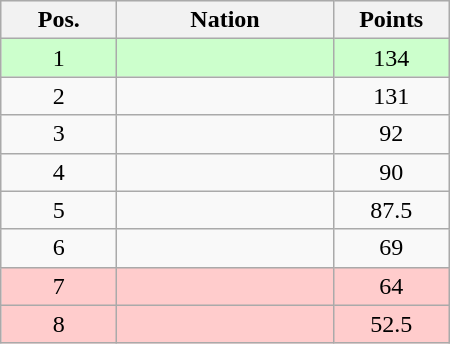<table class="wikitable gauche" cellspacing="1" style="width:300px;">
<tr style="background:#efefef; text-align:center;">
<th style="width:70px;">Pos.</th>
<th>Nation</th>
<th style="width:70px;">Points</th>
</tr>
<tr style="vertical-align:top; text-align:center; background:#ccffcc;">
<td>1</td>
<td style="text-align:left;"></td>
<td>134</td>
</tr>
<tr style="vertical-align:top; text-align:center;">
<td>2</td>
<td style="text-align:left;"></td>
<td>131</td>
</tr>
<tr style="vertical-align:top; text-align:center;">
<td>3</td>
<td style="text-align:left;"></td>
<td>92</td>
</tr>
<tr style="vertical-align:top; text-align:center;">
<td>4</td>
<td style="text-align:left;"></td>
<td>90</td>
</tr>
<tr style="vertical-align:top; text-align:center;">
<td>5</td>
<td style="text-align:left;"></td>
<td>87.5</td>
</tr>
<tr style="vertical-align:top; text-align:center;">
<td>6</td>
<td style="text-align:left;"></td>
<td>69</td>
</tr>
<tr style="vertical-align:top; text-align:center; background:#ffcccc;">
<td>7</td>
<td style="text-align:left;"></td>
<td>64</td>
</tr>
<tr style="vertical-align:top; text-align:center; background:#ffcccc;">
<td>8</td>
<td style="text-align:left;"></td>
<td>52.5</td>
</tr>
</table>
